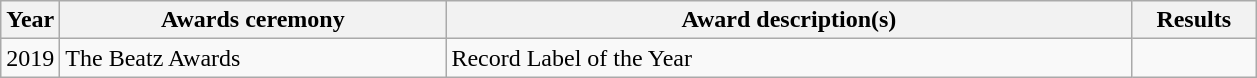<table class="wikitable">
<tr>
<th>Year</th>
<th width="250">Awards ceremony</th>
<th width="450">Award description(s)</th>
<th width="75">Results</th>
</tr>
<tr>
<td>2019</td>
<td>The Beatz Awards</td>
<td>Record Label of the Year</td>
<td></td>
</tr>
</table>
